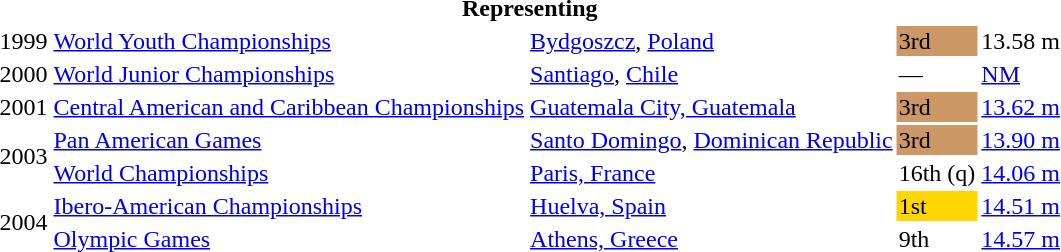<table>
<tr>
<th colspan="6">Representing </th>
</tr>
<tr>
<td>1999</td>
<td><a href='#'>World Youth Championships</a></td>
<td><a href='#'>Bydgoszcz</a>, <a href='#'>Poland</a></td>
<td bgcolor="cc9966">3rd</td>
<td>13.58 m</td>
</tr>
<tr>
<td>2000</td>
<td><a href='#'>World Junior Championships</a></td>
<td><a href='#'>Santiago</a>, <a href='#'>Chile</a></td>
<td>—</td>
<td><a href='#'>NM</a></td>
</tr>
<tr>
<td>2001</td>
<td><a href='#'>Central American and Caribbean Championships</a></td>
<td><a href='#'>Guatemala City, Guatemala</a></td>
<td bgcolor="cc9966">3rd</td>
<td><a href='#'>13.62 m</a></td>
</tr>
<tr>
<td rowspan=2>2003</td>
<td><a href='#'>Pan American Games</a></td>
<td><a href='#'>Santo Domingo</a>, <a href='#'>Dominican Republic</a></td>
<td bgcolor="cc9966">3rd</td>
<td><a href='#'>13.90 m</a></td>
</tr>
<tr>
<td><a href='#'>World Championships</a></td>
<td><a href='#'>Paris, France</a></td>
<td>16th (q)</td>
<td><a href='#'>14.06 m</a></td>
</tr>
<tr>
<td rowspan=2>2004</td>
<td><a href='#'>Ibero-American Championships</a></td>
<td><a href='#'>Huelva, Spain</a></td>
<td bgcolor=gold>1st</td>
<td><a href='#'>14.51 m</a></td>
</tr>
<tr>
<td><a href='#'>Olympic Games</a></td>
<td><a href='#'>Athens, Greece</a></td>
<td>9th</td>
<td><a href='#'>14.57 m</a></td>
</tr>
</table>
